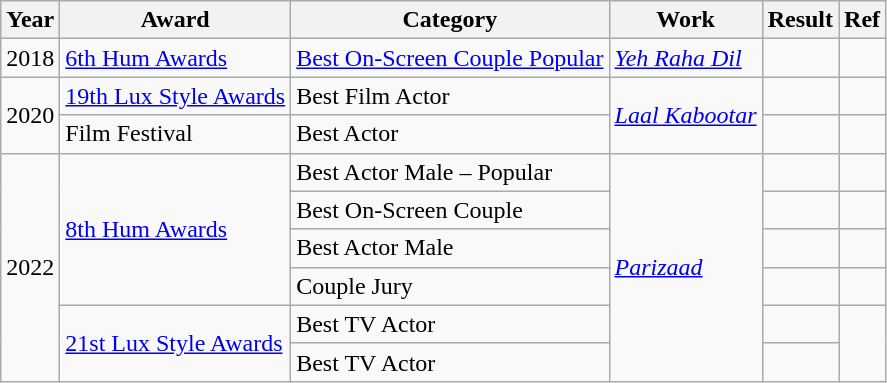<table class="wikitable style">
<tr>
<th>Year</th>
<th>Award</th>
<th>Category</th>
<th>Work</th>
<th>Result</th>
<th>Ref</th>
</tr>
<tr>
<td>2018</td>
<td><a href='#'>6th Hum Awards</a></td>
<td><a href='#'>Best On-Screen Couple Popular</a> </td>
<td><em><a href='#'>Yeh Raha Dil</a></em></td>
<td></td>
<td></td>
</tr>
<tr>
<td rowspan="2">2020</td>
<td><a href='#'>19th Lux Style Awards</a></td>
<td>Best Film Actor </td>
<td rowspan="2"><em><a href='#'>Laal Kabootar</a></em></td>
<td></td>
<td></td>
</tr>
<tr>
<td> Film Festival</td>
<td>Best Actor</td>
<td></td>
<td></td>
</tr>
<tr>
<td rowspan="6">2022</td>
<td rowspan="4"><a href='#'>8th Hum Awards</a></td>
<td>Best Actor Male – Popular</td>
<td rowspan="6"><em><a href='#'>Parizaad</a></em></td>
<td></td>
<td></td>
</tr>
<tr>
<td>Best On-Screen Couple </td>
<td></td>
<td></td>
</tr>
<tr>
<td>Best Actor Male </td>
<td></td>
<td></td>
</tr>
<tr>
<td> Couple Jury </td>
<td></td>
<td></td>
</tr>
<tr>
<td rowspan="2"><a href='#'>21st Lux Style Awards</a></td>
<td>Best TV Actor </td>
<td></td>
<td rowspan="2"></td>
</tr>
<tr>
<td>Best TV Actor </td>
<td></td>
</tr>
</table>
